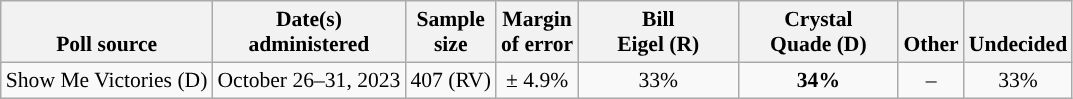<table class="wikitable" style="font-size:90%;text-align:center;">
<tr valign=bottom>
<th>Poll source</th>
<th>Date(s)<br>administered</th>
<th>Sample<br>size</th>
<th>Margin<br>of error</th>
<th style="width:100px;">Bill<br>Eigel (R)</th>
<th style="width:100px;">Crystal<br>Quade (D)</th>
<th>Other</th>
<th>Undecided</th>
</tr>
<tr>
<td rowspan=2 style="text-align:left">Show Me Victories (D)</td>
<td>October 26–31, 2023</td>
<td>407 (RV)</td>
<td>± 4.9%</td>
<td>33%</td>
<td><strong>34%</strong></td>
<td>–</td>
<td>33%</td>
</tr>
</table>
